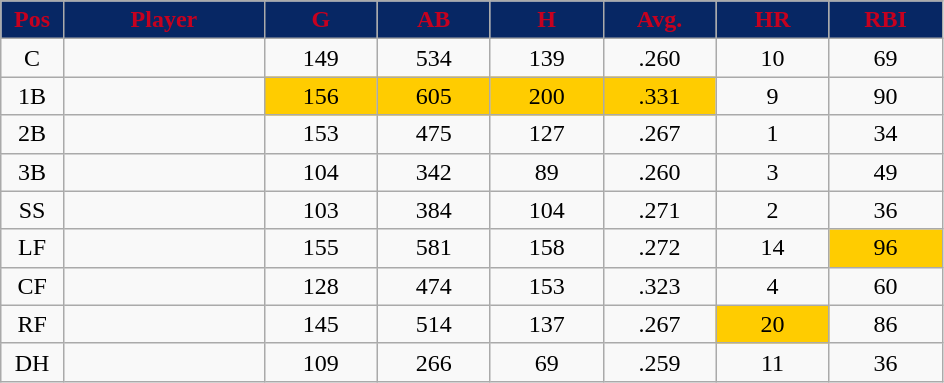<table class="wikitable sortable">
<tr>
<th style="background:#072764;color:#c6011f;" width="5%">Pos</th>
<th style="background:#072764;color:#c6011f;" width="16%">Player</th>
<th style="background:#072764;color:#c6011f;" width="9%">G</th>
<th style="background:#072764;color:#c6011f;" width="9%">AB</th>
<th style="background:#072764;color:#c6011f;" width="9%">H</th>
<th style="background:#072764;color:#c6011f;" width="9%">Avg.</th>
<th style="background:#072764;color:#c6011f;" width="9%">HR</th>
<th style="background:#072764;color:#c6011f;" width="9%">RBI</th>
</tr>
<tr align="center">
<td>C</td>
<td></td>
<td>149</td>
<td>534</td>
<td>139</td>
<td>.260</td>
<td>10</td>
<td>69</td>
</tr>
<tr align="center">
<td>1B</td>
<td></td>
<td bgcolor="#FFCC00">156</td>
<td bgcolor="#FFCC00">605</td>
<td bgcolor="#FFCC00">200</td>
<td bgcolor="#FFCC00">.331</td>
<td>9</td>
<td>90</td>
</tr>
<tr align="center">
<td>2B</td>
<td></td>
<td>153</td>
<td>475</td>
<td>127</td>
<td>.267</td>
<td>1</td>
<td>34</td>
</tr>
<tr align="center">
<td>3B</td>
<td></td>
<td>104</td>
<td>342</td>
<td>89</td>
<td>.260</td>
<td>3</td>
<td>49</td>
</tr>
<tr align="center">
<td>SS</td>
<td></td>
<td>103</td>
<td>384</td>
<td>104</td>
<td>.271</td>
<td>2</td>
<td>36</td>
</tr>
<tr align="center">
<td>LF</td>
<td></td>
<td>155</td>
<td>581</td>
<td>158</td>
<td>.272</td>
<td>14</td>
<td bgcolor="#FFCC00">96</td>
</tr>
<tr align="center">
<td>CF</td>
<td></td>
<td>128</td>
<td>474</td>
<td>153</td>
<td>.323</td>
<td>4</td>
<td>60</td>
</tr>
<tr align="center">
<td>RF</td>
<td></td>
<td>145</td>
<td>514</td>
<td>137</td>
<td>.267</td>
<td bgcolor="#FFCC00">20</td>
<td>86</td>
</tr>
<tr align="center">
<td>DH</td>
<td></td>
<td>109</td>
<td>266</td>
<td>69</td>
<td>.259</td>
<td>11</td>
<td>36</td>
</tr>
</table>
